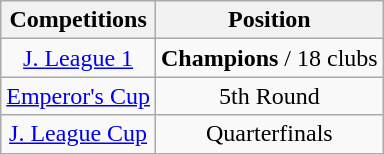<table class="wikitable" style="text-align:center;">
<tr>
<th>Competitions</th>
<th>Position</th>
</tr>
<tr>
<td><a href='#'>J. League 1</a></td>
<td><strong>Champions</strong> / 18 clubs</td>
</tr>
<tr>
<td><a href='#'>Emperor's Cup</a></td>
<td>5th Round</td>
</tr>
<tr>
<td><a href='#'>J. League Cup</a></td>
<td>Quarterfinals</td>
</tr>
</table>
